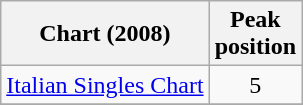<table class="wikitable sortable">
<tr>
<th>Chart (2008)</th>
<th>Peak<br>position</th>
</tr>
<tr>
<td><a href='#'>Italian Singles Chart</a></td>
<td style="text-align:center;">5</td>
</tr>
<tr>
</tr>
</table>
